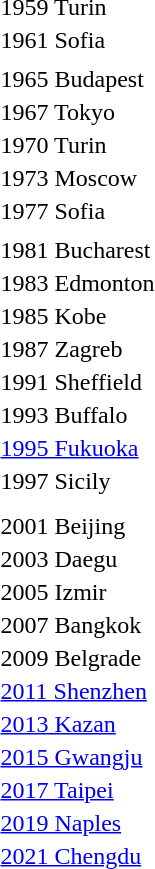<table>
<tr>
<td>1959 Turin</td>
<td></td>
<td></td>
<td></td>
</tr>
<tr>
<td>1961 Sofia</td>
<td></td>
<td></td>
<td></td>
</tr>
<tr>
<td></td>
<td></td>
<td></td>
<td></td>
</tr>
<tr>
<td>1965 Budapest</td>
<td></td>
<td></td>
<td></td>
</tr>
<tr>
<td>1967 Tokyo</td>
<td></td>
<td></td>
<td></td>
</tr>
<tr>
<td>1970 Turin</td>
<td></td>
<td></td>
<td></td>
</tr>
<tr>
<td>1973 Moscow</td>
<td></td>
<td></td>
<td></td>
</tr>
<tr>
<td>1977 Sofia</td>
<td></td>
<td></td>
<td></td>
</tr>
<tr>
<td></td>
<td></td>
<td></td>
<td></td>
</tr>
<tr>
<td>1981 Bucharest</td>
<td></td>
<td></td>
<td></td>
</tr>
<tr>
<td>1983 Edmonton</td>
<td></td>
<td></td>
<td></td>
</tr>
<tr>
<td>1985 Kobe</td>
<td></td>
<td></td>
<td></td>
</tr>
<tr>
<td rowspan=2>1987 Zagreb</td>
<td rowspan=2></td>
<td rowspan=2></td>
<td></td>
</tr>
<tr>
<td></td>
</tr>
<tr>
<td rowspan=2>1991 Sheffield</td>
<td rowspan=2></td>
<td rowspan=2></td>
<td></td>
</tr>
<tr>
<td></td>
</tr>
<tr>
<td rowspan=2>1993 Buffalo</td>
<td rowspan=2></td>
<td rowspan=2></td>
<td></td>
</tr>
<tr>
<td></td>
</tr>
<tr>
<td rowspan=2><a href='#'>1995 Fukuoka</a></td>
<td rowspan=2></td>
<td rowspan=2></td>
<td></td>
</tr>
<tr>
<td></td>
</tr>
<tr>
<td rowspan=2>1997 Sicily</td>
<td rowspan=2></td>
<td rowspan=2></td>
<td></td>
</tr>
<tr>
<td></td>
</tr>
<tr>
<td rowspan=2></td>
<td rowspan=2></td>
<td rowspan=2></td>
<td></td>
</tr>
<tr>
<td></td>
</tr>
<tr>
<td rowspan=2>2001 Beijing</td>
<td rowspan=2></td>
<td rowspan=2></td>
<td></td>
</tr>
<tr>
<td></td>
</tr>
<tr>
<td rowspan=2>2003 Daegu</td>
<td rowspan=2></td>
<td rowspan=2></td>
<td></td>
</tr>
<tr>
<td></td>
</tr>
<tr>
<td rowspan=2>2005 Izmir</td>
<td rowspan=2></td>
<td rowspan=2></td>
<td></td>
</tr>
<tr>
<td></td>
</tr>
<tr>
<td rowspan=2>2007 Bangkok</td>
<td rowspan=2></td>
<td rowspan=2></td>
<td></td>
</tr>
<tr>
<td></td>
</tr>
<tr>
<td rowspan=2>2009 Belgrade</td>
<td rowspan=2></td>
<td rowspan=2></td>
<td></td>
</tr>
<tr>
<td></td>
</tr>
<tr>
<td rowspan=2><a href='#'>2011 Shenzhen</a></td>
<td rowspan=2></td>
<td rowspan=2></td>
<td></td>
</tr>
<tr>
<td></td>
</tr>
<tr>
<td rowspan=2><a href='#'>2013 Kazan</a></td>
<td rowspan=2></td>
<td rowspan=2></td>
<td></td>
</tr>
<tr>
<td></td>
</tr>
<tr>
<td rowspan=2><a href='#'>2015 Gwangju</a></td>
<td rowspan=2></td>
<td rowspan=2></td>
<td></td>
</tr>
<tr>
<td></td>
</tr>
<tr>
<td rowspan=2><a href='#'>2017 Taipei</a></td>
<td rowspan=2></td>
<td rowspan=2></td>
<td></td>
</tr>
<tr>
<td></td>
</tr>
<tr>
<td rowspan=2><a href='#'>2019 Naples</a></td>
<td rowspan=2></td>
<td rowspan=2></td>
<td></td>
</tr>
<tr>
<td></td>
</tr>
<tr>
<td rowspan=2><a href='#'>2021 Chengdu</a></td>
<td rowspan=2></td>
<td rowspan=2></td>
<td></td>
</tr>
<tr>
<td></td>
</tr>
</table>
